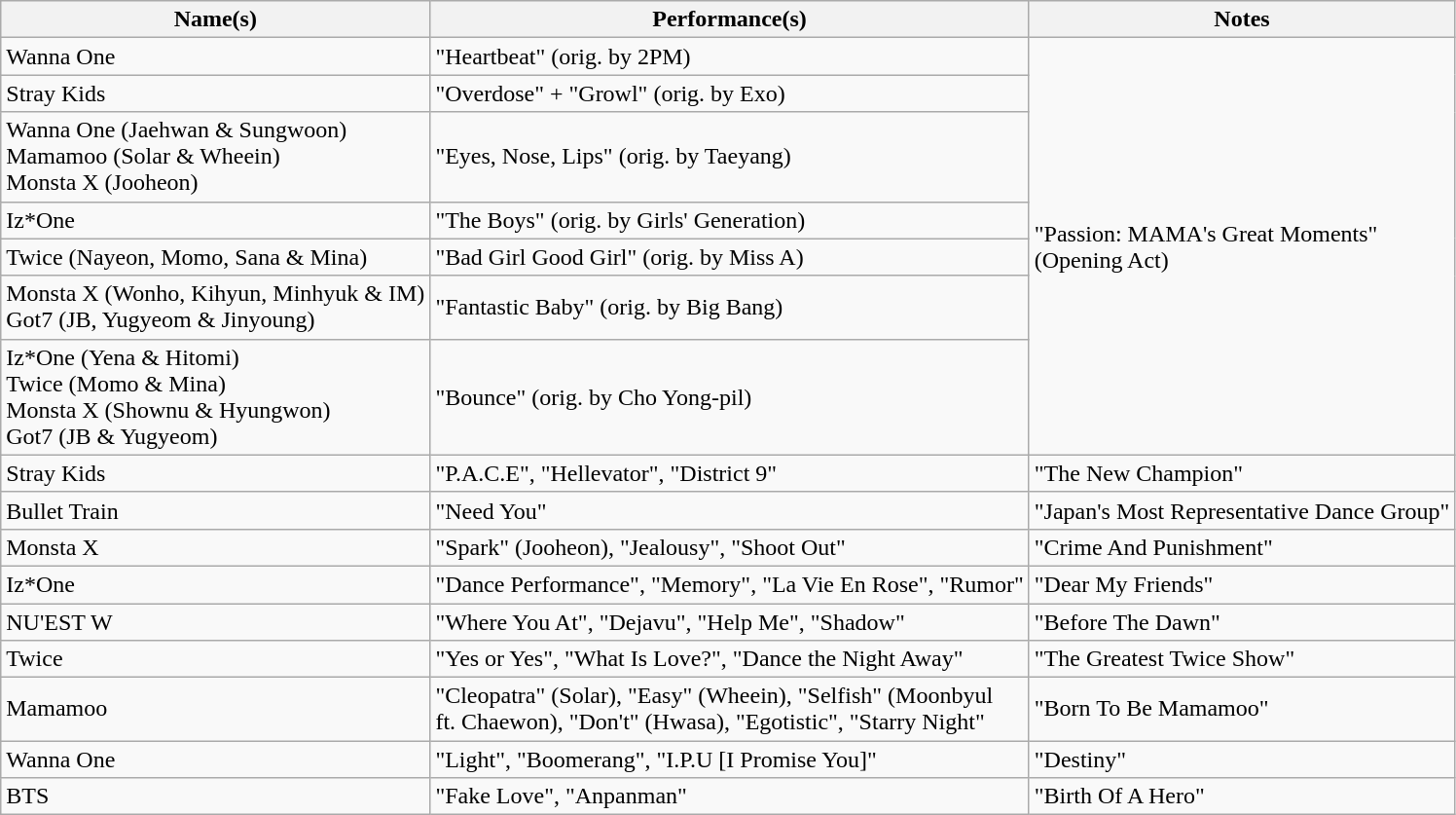<table class="wikitable">
<tr>
<th>Name(s)</th>
<th>Performance(s)</th>
<th>Notes</th>
</tr>
<tr>
<td>Wanna One</td>
<td>"Heartbeat" (orig. by 2PM)</td>
<td rowspan="7">"Passion: MAMA's Great Moments" <br> (Opening Act)</td>
</tr>
<tr>
<td>Stray Kids</td>
<td>"Overdose" + "Growl" (orig. by Exo)</td>
</tr>
<tr>
<td>Wanna One (Jaehwan & Sungwoon)<br>Mamamoo (Solar & Wheein)<br>Monsta X (Jooheon)</td>
<td>"Eyes, Nose, Lips" (orig. by Taeyang)</td>
</tr>
<tr>
<td>Iz*One</td>
<td>"The Boys" (orig. by Girls' Generation)</td>
</tr>
<tr>
<td>Twice (Nayeon, Momo, Sana & Mina)</td>
<td>"Bad Girl Good Girl" (orig. by Miss A)</td>
</tr>
<tr>
<td>Monsta X (Wonho, Kihyun, Minhyuk & IM)<br>Got7 (JB, Yugyeom & Jinyoung)</td>
<td>"Fantastic Baby" (orig. by Big Bang)</td>
</tr>
<tr>
<td>Iz*One (Yena & Hitomi)<br>Twice (Momo & Mina)<br>Monsta X (Shownu & Hyungwon)<br>Got7 (JB & Yugyeom)</td>
<td>"Bounce" (orig. by Cho Yong-pil)</td>
</tr>
<tr>
<td>Stray Kids</td>
<td>"P.A.C.E", "Hellevator", "District 9"</td>
<td>"The New Champion"</td>
</tr>
<tr>
<td>Bullet Train</td>
<td>"Need You"</td>
<td>"Japan's Most Representative Dance Group"</td>
</tr>
<tr>
<td>Monsta X</td>
<td>"Spark" (Jooheon), "Jealousy", "Shoot Out"</td>
<td>"Crime And Punishment"</td>
</tr>
<tr>
<td>Iz*One</td>
<td>"Dance Performance", "Memory", "La Vie En Rose", "Rumor"</td>
<td>"Dear My Friends"</td>
</tr>
<tr>
<td>NU'EST W</td>
<td>"Where You At", "Dejavu", "Help Me", "Shadow"</td>
<td>"Before The Dawn"</td>
</tr>
<tr>
<td>Twice</td>
<td>"Yes or Yes", "What Is Love?", "Dance the Night Away"</td>
<td>"The Greatest Twice Show"</td>
</tr>
<tr>
<td>Mamamoo</td>
<td>"Cleopatra" (Solar), "Easy" (Wheein), "Selfish" (Moonbyul <br> ft. Chaewon), "Don't" (Hwasa), "Egotistic", "Starry Night"</td>
<td>"Born To Be Mamamoo"</td>
</tr>
<tr>
<td>Wanna One</td>
<td>"Light", "Boomerang", "I.P.U [I Promise You]"</td>
<td>"Destiny"</td>
</tr>
<tr>
<td>BTS</td>
<td>"Fake Love", "Anpanman"</td>
<td>"Birth Of A Hero"</td>
</tr>
</table>
